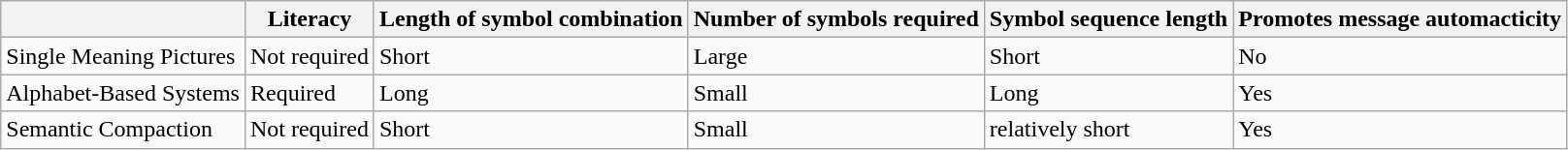<table class="wikitable">
<tr>
<th></th>
<th>Literacy</th>
<th>Length of symbol combination</th>
<th>Number of symbols required</th>
<th>Symbol sequence length</th>
<th>Promotes message automacticity</th>
</tr>
<tr>
<td>Single Meaning Pictures</td>
<td>Not required</td>
<td>Short</td>
<td>Large</td>
<td>Short</td>
<td>No</td>
</tr>
<tr>
<td>Alphabet-Based Systems</td>
<td>Required</td>
<td>Long</td>
<td>Small</td>
<td>Long</td>
<td>Yes</td>
</tr>
<tr>
<td>Semantic Compaction</td>
<td>Not required</td>
<td>Short</td>
<td>Small</td>
<td>relatively short</td>
<td>Yes</td>
</tr>
</table>
